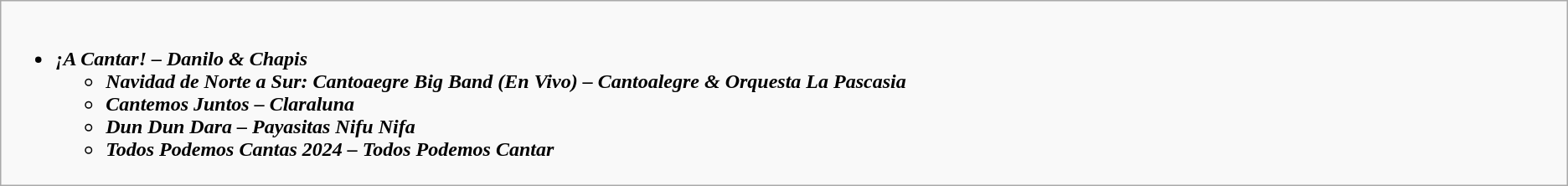<table class="wikitable">
<tr>
<td colspan="2" style="vertical-align:top;" width="50%"><br><ul><li><strong><em>¡A Cantar!<em> – Danilo & Chapis<strong><ul><li></em>Navidad de Norte a Sur: Cantoaegre Big Band (En Vivo)<em> – Cantoalegre & Orquesta La Pascasia</li><li></em>Cantemos Juntos<em> – Claraluna</li><li></em>Dun Dun Dara<em> – Payasitas Nifu Nifa</li><li></em>Todos Podemos Cantas 2024<em> – Todos Podemos Cantar</li></ul></li></ul></td>
</tr>
</table>
